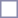<table style="border:1px solid #8888aa; background:#fff; padding:5px; font-size:95%; margin:0 12px 12px 0;">
</table>
